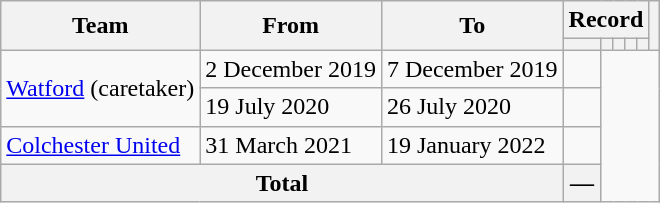<table class=wikitable style="text-align: center">
<tr>
<th rowspan=2>Team</th>
<th rowspan=2>From</th>
<th rowspan=2>To</th>
<th colspan=5>Record</th>
<th rowspan=2></th>
</tr>
<tr>
<th></th>
<th></th>
<th></th>
<th></th>
<th></th>
</tr>
<tr>
<td rowspan=2 align=left><a href='#'>Watford</a> (caretaker)</td>
<td align=left>2 December 2019</td>
<td align=left>7 December 2019<br></td>
<td></td>
</tr>
<tr>
<td align=left>19 July 2020</td>
<td align=left>26 July 2020<br></td>
<td></td>
</tr>
<tr>
<td align=left><a href='#'>Colchester United</a></td>
<td align=left>31 March 2021</td>
<td align=left>19 January 2022<br></td>
<td></td>
</tr>
<tr>
<th colspan=3>Total<br></th>
<th>—</th>
</tr>
</table>
